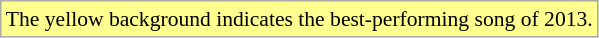<table class="wikitable" style="font-size:90%;">
<tr>
<td style="background-color:#FFFF90">The yellow background indicates the best-performing song of 2013.</td>
</tr>
</table>
